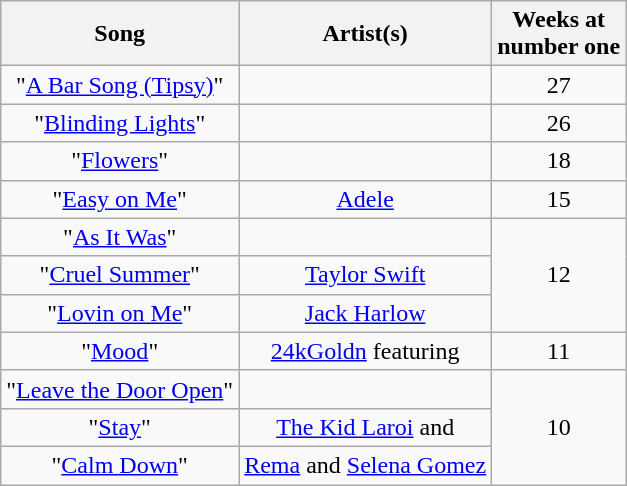<table class="wikitable sortable" border="1" style="text-align: center;">
<tr>
<th>Song</th>
<th>Artist(s)</th>
<th>Weeks at<br>number one</th>
</tr>
<tr>
<td>"<a href='#'>A Bar Song (Tipsy)</a>"</td>
<td></td>
<td>27</td>
</tr>
<tr>
<td>"<a href='#'>Blinding Lights</a>"</td>
<td></td>
<td>26</td>
</tr>
<tr>
<td>"<a href='#'>Flowers</a>"</td>
<td></td>
<td>18</td>
</tr>
<tr>
<td>"<a href='#'>Easy on Me</a>"</td>
<td><a href='#'>Adele</a></td>
<td>15</td>
</tr>
<tr>
<td>"<a href='#'>As It Was</a>"</td>
<td></td>
<td rowspan="3">12</td>
</tr>
<tr>
<td>"<a href='#'>Cruel Summer</a>"</td>
<td><a href='#'>Taylor Swift</a></td>
</tr>
<tr>
<td>"<a href='#'>Lovin on Me</a>"</td>
<td><a href='#'>Jack Harlow</a></td>
</tr>
<tr>
<td>"<a href='#'>Mood</a>"</td>
<td><a href='#'>24kGoldn</a> featuring </td>
<td>11</td>
</tr>
<tr>
<td>"<a href='#'>Leave the Door Open</a>"</td>
<td></td>
<td rowspan="3">10</td>
</tr>
<tr>
<td>"<a href='#'>Stay</a>"</td>
<td><a href='#'>The Kid Laroi</a> and </td>
</tr>
<tr>
<td>"<a href='#'>Calm Down</a>"</td>
<td><a href='#'>Rema</a> and <a href='#'>Selena Gomez</a></td>
</tr>
</table>
